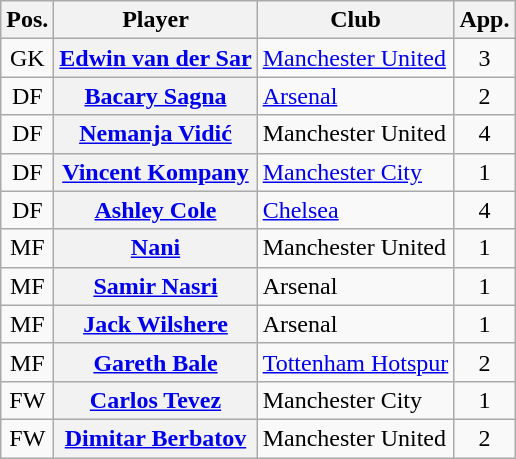<table class="wikitable plainrowheaders" style="text-align: left">
<tr>
<th scope=col>Pos.</th>
<th scope=col>Player</th>
<th scope=col>Club</th>
<th scope=col>App.</th>
</tr>
<tr>
<td style=text-align:center>GK</td>
<th scope=row><a href='#'>Edwin van der Sar</a> </th>
<td><a href='#'>Manchester United</a></td>
<td style=text-align:center>3</td>
</tr>
<tr>
<td style=text-align:center>DF</td>
<th scope=row><a href='#'>Bacary Sagna</a> </th>
<td><a href='#'>Arsenal</a></td>
<td style=text-align:center>2</td>
</tr>
<tr>
<td style=text-align:center>DF</td>
<th scope=row><a href='#'>Nemanja Vidić</a> </th>
<td>Manchester United</td>
<td style=text-align:center>4</td>
</tr>
<tr>
<td style=text-align:center>DF</td>
<th scope=row><a href='#'>Vincent Kompany</a></th>
<td><a href='#'>Manchester City</a></td>
<td style=text-align:center>1</td>
</tr>
<tr>
<td style=text-align:center>DF</td>
<th scope=row><a href='#'>Ashley Cole</a> </th>
<td><a href='#'>Chelsea</a></td>
<td style=text-align:center>4</td>
</tr>
<tr>
<td style=text-align:center>MF</td>
<th scope=row><a href='#'>Nani</a></th>
<td>Manchester United</td>
<td style=text-align:center>1</td>
</tr>
<tr>
<td style=text-align:center>MF</td>
<th scope=row><a href='#'>Samir Nasri</a></th>
<td>Arsenal</td>
<td style=text-align:center>1</td>
</tr>
<tr>
<td style=text-align:center>MF</td>
<th scope=row><a href='#'>Jack Wilshere</a></th>
<td>Arsenal</td>
<td style=text-align:center>1</td>
</tr>
<tr>
<td style=text-align:center>MF</td>
<th scope=row><a href='#'>Gareth Bale</a></th>
<td><a href='#'>Tottenham Hotspur</a></td>
<td style=text-align:center>2</td>
</tr>
<tr>
<td style=text-align:center>FW</td>
<th scope=row><a href='#'>Carlos Tevez</a></th>
<td>Manchester City</td>
<td style=text-align:center>1</td>
</tr>
<tr>
<td style=text-align:center>FW</td>
<th scope=row><a href='#'>Dimitar Berbatov</a> </th>
<td>Manchester United</td>
<td style=text-align:center>2</td>
</tr>
</table>
